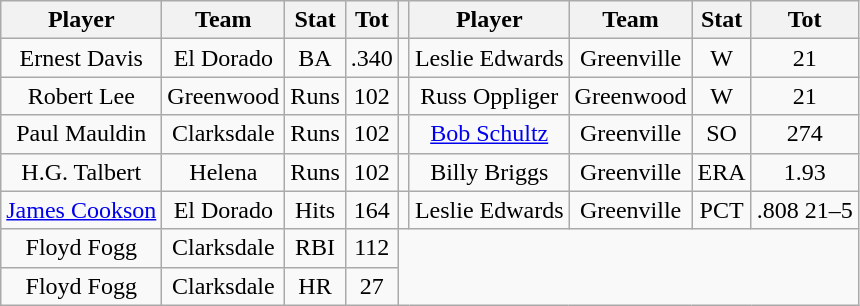<table class="wikitable" style="text-align:center">
<tr>
<th>Player</th>
<th>Team</th>
<th>Stat</th>
<th>Tot</th>
<th></th>
<th>Player</th>
<th>Team</th>
<th>Stat</th>
<th>Tot</th>
</tr>
<tr>
<td>Ernest Davis</td>
<td>El Dorado</td>
<td>BA</td>
<td>.340</td>
<td></td>
<td>Leslie Edwards</td>
<td>Greenville</td>
<td>W</td>
<td>21</td>
</tr>
<tr>
<td>Robert Lee</td>
<td>Greenwood</td>
<td>Runs</td>
<td>102</td>
<td></td>
<td>Russ Oppliger</td>
<td>Greenwood</td>
<td>W</td>
<td>21</td>
</tr>
<tr>
<td>Paul Mauldin</td>
<td>Clarksdale</td>
<td>Runs</td>
<td>102</td>
<td></td>
<td><a href='#'>Bob Schultz</a></td>
<td>Greenville</td>
<td>SO</td>
<td>274</td>
</tr>
<tr>
<td>H.G. Talbert</td>
<td>Helena</td>
<td>Runs</td>
<td>102</td>
<td></td>
<td>Billy Briggs</td>
<td>Greenville</td>
<td>ERA</td>
<td>1.93</td>
</tr>
<tr>
<td><a href='#'>James Cookson</a></td>
<td>El Dorado</td>
<td>Hits</td>
<td>164</td>
<td></td>
<td>Leslie Edwards</td>
<td>Greenville</td>
<td>PCT</td>
<td>.808 21–5</td>
</tr>
<tr>
<td>Floyd Fogg</td>
<td>Clarksdale</td>
<td>RBI</td>
<td>112</td>
</tr>
<tr>
<td>Floyd Fogg</td>
<td>Clarksdale</td>
<td>HR</td>
<td>27</td>
</tr>
</table>
